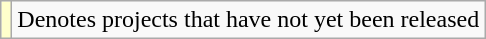<table class="wikitable">
<tr>
<td style="background:#FFFFCC;"></td>
<td>Denotes projects that have not yet been released</td>
</tr>
</table>
